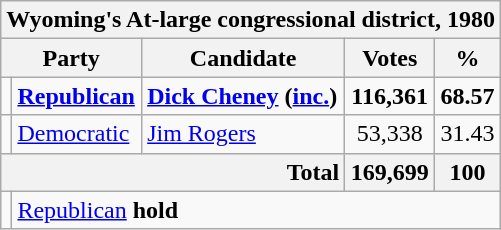<table class=wikitable>
<tr>
<th colspan = 6>Wyoming's At-large congressional district, 1980</th>
</tr>
<tr>
<th colspan=2>Party</th>
<th>Candidate</th>
<th>Votes</th>
<th>%</th>
</tr>
<tr>
<td></td>
<td><strong><a href='#'>Republican</a></strong></td>
<td><strong><a href='#'>Dick Cheney</a> (<a href='#'>inc.</a>)</strong></td>
<td align=center><strong>116,361</strong></td>
<td align=center><strong>68.57</strong></td>
</tr>
<tr>
<td></td>
<td><a href='#'>Democratic</a></td>
<td><a href='#'>Jim Rogers</a></td>
<td align=center>53,338</td>
<td align=center>31.43</td>
</tr>
<tr>
<th colspan=3; style="text-align:right;">Total</th>
<th align=center>169,699</th>
<th align=center>100</th>
</tr>
<tr>
<td></td>
<td colspan=6; style="text-align:left;"><a href='#'>Republican</a> <strong>hold</strong></td>
</tr>
</table>
